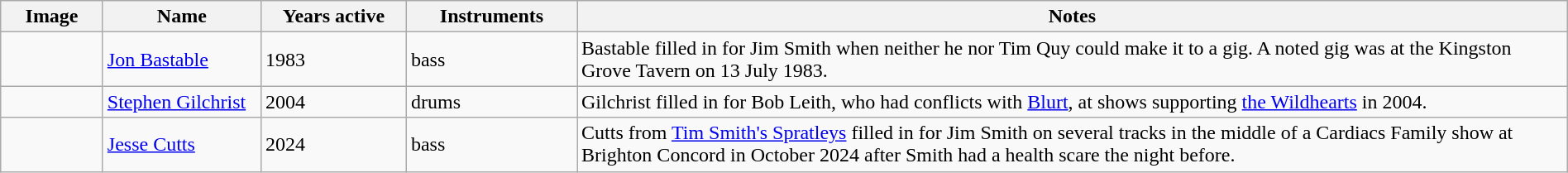<table class="wikitable" border="1" width="100%">
<tr>
<th width="75">Image</th>
<th width="120">Name</th>
<th width="110">Years active</th>
<th width="130">Instruments</th>
<th>Notes</th>
</tr>
<tr>
<td></td>
<td><a href='#'>Jon Bastable</a></td>
<td>1983</td>
<td>bass</td>
<td>Bastable filled in for Jim Smith when neither he nor Tim Quy could make it to a gig. A noted gig was at the Kingston Grove Tavern on 13 July 1983.</td>
</tr>
<tr>
<td></td>
<td><a href='#'>Stephen Gilchrist</a></td>
<td>2004</td>
<td>drums</td>
<td>Gilchrist filled in for Bob Leith, who had conflicts with <a href='#'>Blurt</a>, at shows supporting <a href='#'>the Wildhearts</a> in 2004.</td>
</tr>
<tr>
<td></td>
<td><a href='#'>Jesse Cutts</a></td>
<td>2024</td>
<td>bass</td>
<td>Cutts from <a href='#'>Tim Smith's Spratleys</a> filled in for Jim Smith on several tracks in the middle of a Cardiacs Family show at Brighton Concord in October 2024 after Smith had a health scare the night before.</td>
</tr>
</table>
